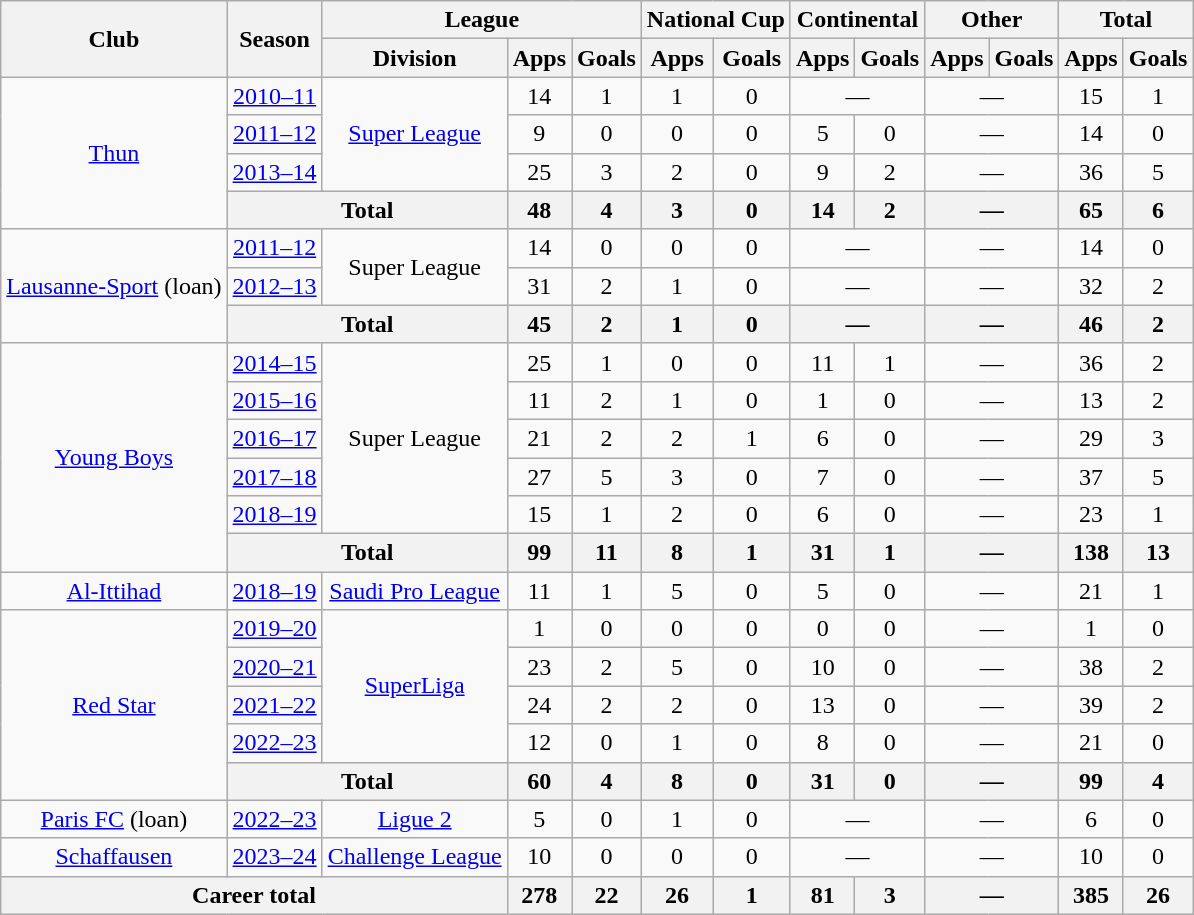<table class="wikitable" style="text-align:center">
<tr>
<th rowspan="2">Club</th>
<th rowspan="2">Season</th>
<th colspan="3">League</th>
<th colspan="2">National Cup</th>
<th colspan="2">Continental</th>
<th colspan="2">Other</th>
<th colspan="2">Total</th>
</tr>
<tr>
<th>Division</th>
<th>Apps</th>
<th>Goals</th>
<th>Apps</th>
<th>Goals</th>
<th>Apps</th>
<th>Goals</th>
<th>Apps</th>
<th>Goals</th>
<th>Apps</th>
<th>Goals</th>
</tr>
<tr>
<td rowspan="4"><a href='#'>Thun</a></td>
<td><a href='#'>2010–11</a></td>
<td rowspan="3"><a href='#'>Super League</a></td>
<td>14</td>
<td>1</td>
<td>1</td>
<td>0</td>
<td colspan="2">—</td>
<td colspan="2">—</td>
<td>15</td>
<td>1</td>
</tr>
<tr>
<td><a href='#'>2011–12</a></td>
<td>9</td>
<td>0</td>
<td>0</td>
<td>0</td>
<td>5</td>
<td>0</td>
<td colspan="2">—</td>
<td>14</td>
<td>0</td>
</tr>
<tr>
<td><a href='#'>2013–14</a></td>
<td>25</td>
<td>3</td>
<td>2</td>
<td>0</td>
<td>9</td>
<td>2</td>
<td colspan="2">—</td>
<td>36</td>
<td>5</td>
</tr>
<tr>
<th colspan="2">Total</th>
<th>48</th>
<th>4</th>
<th>3</th>
<th>0</th>
<th>14</th>
<th>2</th>
<th colspan="2">—</th>
<th>65</th>
<th>6</th>
</tr>
<tr>
<td rowspan="3"><a href='#'>Lausanne-Sport</a> (loan)</td>
<td><a href='#'>2011–12</a></td>
<td rowspan="2">Super League</td>
<td>14</td>
<td>0</td>
<td>0</td>
<td>0</td>
<td colspan="2">—</td>
<td colspan="2">—</td>
<td>14</td>
<td>0</td>
</tr>
<tr>
<td><a href='#'>2012–13</a></td>
<td>31</td>
<td>2</td>
<td>1</td>
<td>0</td>
<td colspan="2">—</td>
<td colspan="2">—</td>
<td>32</td>
<td>2</td>
</tr>
<tr>
<th colspan="2">Total</th>
<th>45</th>
<th>2</th>
<th>1</th>
<th>0</th>
<th colspan="2">—</th>
<th colspan="2">—</th>
<th>46</th>
<th>2</th>
</tr>
<tr>
<td rowspan="6"><a href='#'>Young Boys</a></td>
<td><a href='#'>2014–15</a></td>
<td rowspan="5">Super League</td>
<td>25</td>
<td>1</td>
<td>0</td>
<td>0</td>
<td>11</td>
<td>1</td>
<td colspan="2">—</td>
<td>36</td>
<td>2</td>
</tr>
<tr>
<td><a href='#'>2015–16</a></td>
<td>11</td>
<td>2</td>
<td>1</td>
<td>0</td>
<td>1</td>
<td>0</td>
<td colspan="2">—</td>
<td>13</td>
<td>2</td>
</tr>
<tr>
<td><a href='#'>2016–17</a></td>
<td>21</td>
<td>2</td>
<td>2</td>
<td>1</td>
<td>6</td>
<td>0</td>
<td colspan="2">—</td>
<td>29</td>
<td>3</td>
</tr>
<tr>
<td><a href='#'>2017–18</a></td>
<td>27</td>
<td>5</td>
<td>3</td>
<td>0</td>
<td>7</td>
<td>0</td>
<td colspan="2">—</td>
<td>37</td>
<td>5</td>
</tr>
<tr>
<td><a href='#'>2018–19</a></td>
<td>15</td>
<td>1</td>
<td>2</td>
<td>0</td>
<td>6</td>
<td>0</td>
<td colspan="2">—</td>
<td>23</td>
<td>1</td>
</tr>
<tr>
<th colspan="2">Total</th>
<th>99</th>
<th>11</th>
<th>8</th>
<th>1</th>
<th>31</th>
<th>1</th>
<th colspan="2">—</th>
<th>138</th>
<th>13</th>
</tr>
<tr>
<td><a href='#'>Al-Ittihad</a></td>
<td><a href='#'>2018–19</a></td>
<td><a href='#'>Saudi Pro League</a></td>
<td>11</td>
<td>1</td>
<td>5</td>
<td>0</td>
<td>5</td>
<td>0</td>
<td colspan="2">—</td>
<td>21</td>
<td>1</td>
</tr>
<tr>
<td rowspan=5><a href='#'>Red Star</a></td>
<td><a href='#'>2019–20</a></td>
<td rowspan=4><a href='#'>SuperLiga</a></td>
<td>1</td>
<td>0</td>
<td>0</td>
<td>0</td>
<td>0</td>
<td>0</td>
<td colspan="2">—</td>
<td>1</td>
<td>0</td>
</tr>
<tr>
<td><a href='#'>2020–21</a></td>
<td>23</td>
<td>2</td>
<td>5</td>
<td>0</td>
<td>10</td>
<td>0</td>
<td colspan="2">—</td>
<td>38</td>
<td>2</td>
</tr>
<tr>
<td><a href='#'>2021–22</a></td>
<td>24</td>
<td>2</td>
<td>2</td>
<td>0</td>
<td>13</td>
<td>0</td>
<td colspan="2">—</td>
<td>39</td>
<td>2</td>
</tr>
<tr>
<td><a href='#'>2022–23</a></td>
<td>12</td>
<td>0</td>
<td>1</td>
<td>0</td>
<td>8</td>
<td>0</td>
<td colspan="2">—</td>
<td>21</td>
<td>0</td>
</tr>
<tr>
<th colspan="2">Total</th>
<th>60</th>
<th>4</th>
<th>8</th>
<th>0</th>
<th>31</th>
<th>0</th>
<th colspan="2">—</th>
<th>99</th>
<th>4</th>
</tr>
<tr>
<td><a href='#'>Paris FC</a> (loan)</td>
<td><a href='#'>2022–23</a></td>
<td><a href='#'>Ligue 2</a></td>
<td>5</td>
<td>0</td>
<td>1</td>
<td>0</td>
<td colspan="2">—</td>
<td colspan="2">—</td>
<td>6</td>
<td>0</td>
</tr>
<tr>
<td><a href='#'>Schaffausen</a></td>
<td><a href='#'>2023–24</a></td>
<td><a href='#'>Challenge League</a></td>
<td>10</td>
<td>0</td>
<td>0</td>
<td>0</td>
<td colspan="2">—</td>
<td colspan="2">—</td>
<td>10</td>
<td>0</td>
</tr>
<tr>
<th colspan="3">Career total</th>
<th>278</th>
<th>22</th>
<th>26</th>
<th>1</th>
<th>81</th>
<th>3</th>
<th colspan="2">—</th>
<th>385</th>
<th>26</th>
</tr>
</table>
